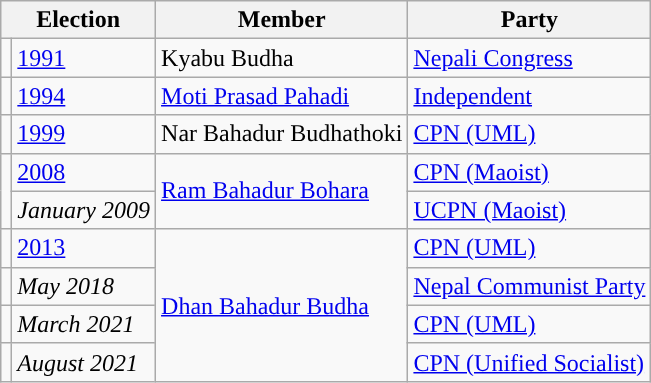<table class="wikitable">
<tr>
<th colspan="2">Election</th>
<th>Member</th>
<th>Party</th>
</tr>
<tr>
<td style="color:inherit;background:"></td>
<td><a href='#'>1991</a></td>
<td>Kyabu Budha</td>
<td><a href='#'>Nepali Congress</a></td>
</tr>
<tr>
<td style="color:inherit;background:"></td>
<td><a href='#'>1994</a></td>
<td><a href='#'>Moti Prasad Pahadi</a></td>
<td><a href='#'>Independent</a></td>
</tr>
<tr>
<td style="color:inherit;background:"></td>
<td><a href='#'>1999</a></td>
<td>Nar Bahadur Budhathoki</td>
<td><a href='#'>CPN (UML)</a></td>
</tr>
<tr>
<td rowspan="2" style="color:inherit;background:"></td>
<td><a href='#'>2008</a></td>
<td rowspan="2"><a href='#'>Ram Bahadur Bohara</a></td>
<td><a href='#'>CPN (Maoist)</a></td>
</tr>
<tr>
<td><em>January 2009</em></td>
<td><a href='#'>UCPN (Maoist)</a></td>
</tr>
<tr>
<td style="color:inherit;background:"></td>
<td><a href='#'>2013</a></td>
<td rowspan="4"><a href='#'>Dhan Bahadur Budha</a></td>
<td><a href='#'>CPN (UML)</a></td>
</tr>
<tr>
<td style="color:inherit;background:"></td>
<td><em>May 2018</em></td>
<td><a href='#'>Nepal Communist Party</a></td>
</tr>
<tr>
<td style="color:inherit;background:"></td>
<td><em>March 2021</em></td>
<td><a href='#'>CPN (UML)</a></td>
</tr>
<tr>
<td style="color:inherit;background:"></td>
<td><em>August 2021</em></td>
<td><a href='#'>CPN (Unified Socialist)</a></td>
</tr>
</table>
